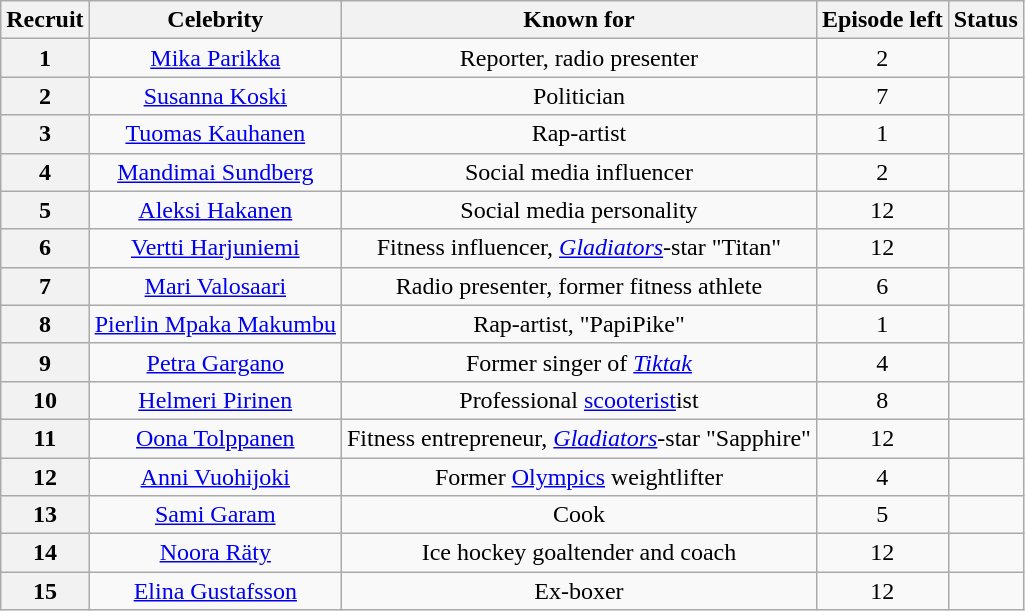<table Class="wikitable sortable" style="text-align:center">
<tr>
<th>Recruit</th>
<th>Celebrity</th>
<th>Known for</th>
<th>Episode left</th>
<th>Status</th>
</tr>
<tr>
<th>1</th>
<td><a href='#'>Mika Parikka</a></td>
<td>Reporter, radio presenter</td>
<td>2</td>
<td></td>
</tr>
<tr>
<th>2</th>
<td><a href='#'>Susanna Koski</a></td>
<td>Politician</td>
<td>7</td>
<td></td>
</tr>
<tr>
<th>3</th>
<td><a href='#'>Tuomas Kauhanen</a></td>
<td>Rap-artist</td>
<td>1</td>
<td></td>
</tr>
<tr>
<th>4</th>
<td><a href='#'>Mandimai Sundberg</a></td>
<td>Social media influencer</td>
<td>2</td>
<td></td>
</tr>
<tr>
<th>5</th>
<td><a href='#'>Aleksi Hakanen</a></td>
<td>Social media personality</td>
<td>12</td>
<td></td>
</tr>
<tr>
<th>6</th>
<td><a href='#'>Vertti Harjuniemi</a></td>
<td>Fitness influencer, <em><a href='#'>Gladiators</a></em>-star "Titan"</td>
<td>12</td>
<td></td>
</tr>
<tr>
<th>7</th>
<td><a href='#'>Mari Valosaari</a></td>
<td>Radio presenter, former fitness athlete</td>
<td>6</td>
<td></td>
</tr>
<tr>
<th>8</th>
<td><a href='#'>Pierlin Mpaka Makumbu</a></td>
<td>Rap-artist, "PapiPike"</td>
<td>1</td>
<td></td>
</tr>
<tr>
<th>9</th>
<td><a href='#'>Petra Gargano</a></td>
<td>Former singer of <em><a href='#'>Tiktak</a></em></td>
<td>4</td>
<td></td>
</tr>
<tr>
<th>10</th>
<td><a href='#'>Helmeri Pirinen</a></td>
<td>Professional <a href='#'>scooterist</a>ist</td>
<td>8</td>
<td></td>
</tr>
<tr>
<th>11</th>
<td><a href='#'>Oona Tolppanen</a></td>
<td>Fitness entrepreneur, <em><a href='#'>Gladiators</a></em>-star "Sapphire"</td>
<td>12</td>
<td></td>
</tr>
<tr>
<th>12</th>
<td><a href='#'>Anni Vuohijoki</a></td>
<td>Former <a href='#'>Olympics</a> weightlifter</td>
<td>4</td>
<td></td>
</tr>
<tr>
<th>13</th>
<td><a href='#'>Sami Garam</a></td>
<td>Cook</td>
<td>5</td>
<td></td>
</tr>
<tr>
<th>14</th>
<td><a href='#'>Noora Räty</a></td>
<td>Ice hockey goaltender and coach</td>
<td>12</td>
<td></td>
</tr>
<tr>
<th>15</th>
<td><a href='#'>Elina Gustafsson</a></td>
<td>Ex-boxer</td>
<td>12</td>
<td></td>
</tr>
</table>
